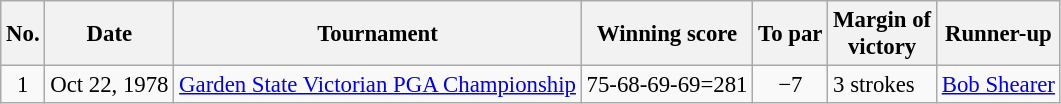<table class="wikitable" style="font-size:95%;">
<tr>
<th>No.</th>
<th>Date</th>
<th>Tournament</th>
<th>Winning score</th>
<th>To par</th>
<th>Margin of<br>victory</th>
<th>Runner-up</th>
</tr>
<tr>
<td align=center>1</td>
<td align=right>Oct 22, 1978</td>
<td><a href='#'>Garden State Victorian PGA Championship</a></td>
<td align=right>75-68-69-69=281</td>
<td align=center>−7</td>
<td>3 strokes</td>
<td> <a href='#'>Bob Shearer</a></td>
</tr>
</table>
